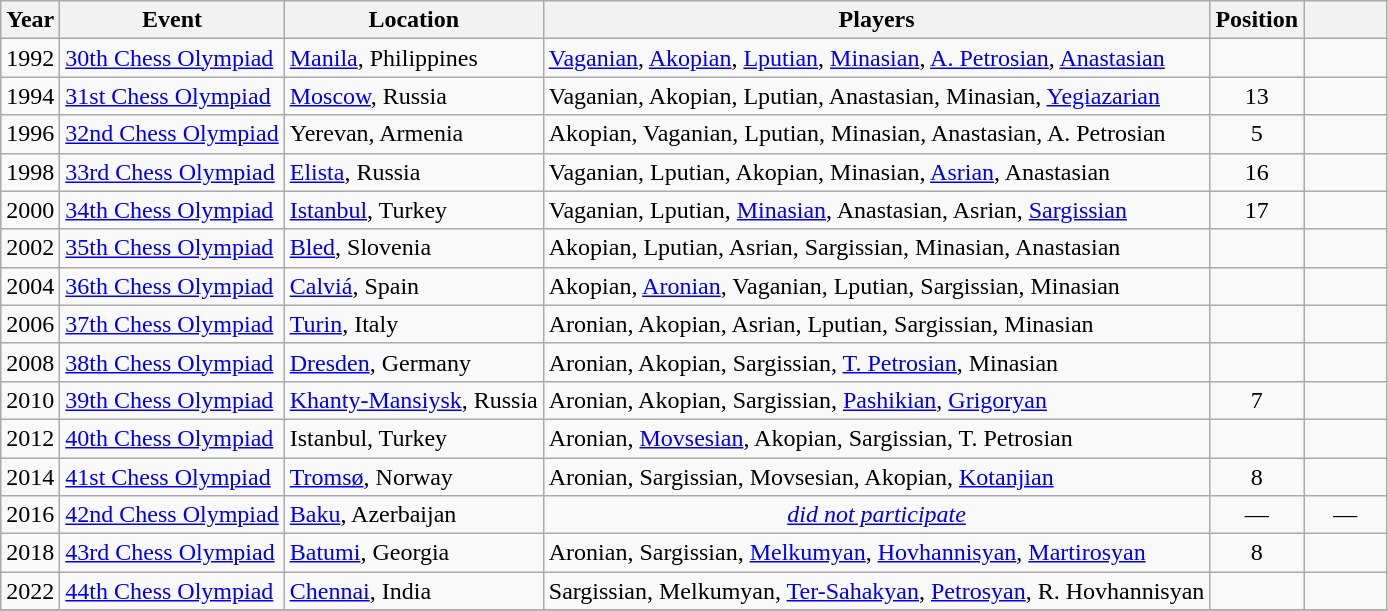<table class="wikitable sortable">
<tr>
<th>Year</th>
<th>Event</th>
<th>Location</th>
<th>Players</th>
<th>Position</th>
<th class="unsortable" style="width:3em"></th>
</tr>
<tr>
<td>1992</td>
<td><a href='#'>30th Chess Olympiad</a></td>
<td> <a href='#'>Manila</a>, Philippines</td>
<td><a href='#'>Vaganian</a>, <a href='#'>Akopian</a>, <a href='#'>Lputian</a>, <a href='#'>Minasian</a>, <a href='#'>A. Petrosian</a>, <a href='#'>Anastasian</a></td>
<td align="center"></td>
<td align="center"></td>
</tr>
<tr>
<td>1994</td>
<td><a href='#'>31st Chess Olympiad</a></td>
<td> <a href='#'>Moscow</a>, Russia</td>
<td>Vaganian, Akopian, Lputian, Anastasian, Minasian, <a href='#'>Yegiazarian</a></td>
<td align="center">13</td>
<td align="center"></td>
</tr>
<tr>
<td>1996</td>
<td><a href='#'>32nd Chess Olympiad</a></td>
<td> Yerevan, Armenia</td>
<td>Akopian, Vaganian, Lputian, Minasian, Anastasian, A. Petrosian</td>
<td align="center">5</td>
<td align="center"></td>
</tr>
<tr>
<td>1998</td>
<td><a href='#'>33rd Chess Olympiad</a></td>
<td> <a href='#'>Elista</a>, Russia</td>
<td>Vaganian, Lputian, Akopian, Minasian, <a href='#'>Asrian</a>, Anastasian</td>
<td align="center">16</td>
<td align="center"></td>
</tr>
<tr>
<td>2000</td>
<td><a href='#'>34th Chess Olympiad</a></td>
<td> <a href='#'>Istanbul</a>, Turkey</td>
<td>Vaganian, Lputian, <a href='#'>Minasian</a>, Anastasian, Asrian, <a href='#'>Sargissian</a></td>
<td align="center">17</td>
<td align="center"></td>
</tr>
<tr>
<td>2002</td>
<td><a href='#'>35th Chess Olympiad</a></td>
<td> <a href='#'>Bled</a>, Slovenia</td>
<td>Akopian, Lputian, Asrian, Sargissian, Minasian, Anastasian</td>
<td align="center"></td>
<td align="center"></td>
</tr>
<tr>
<td>2004</td>
<td><a href='#'>36th Chess Olympiad</a></td>
<td> <a href='#'>Calviá</a>, Spain</td>
<td>Akopian, <a href='#'>Aronian</a>, Vaganian, Lputian, Sargissian, Minasian</td>
<td align="center"></td>
<td align="center"></td>
</tr>
<tr>
<td>2006</td>
<td><a href='#'>37th Chess Olympiad</a></td>
<td> <a href='#'>Turin</a>, Italy</td>
<td>Aronian, Akopian, Asrian, Lputian, Sargissian, Minasian</td>
<td align="center"></td>
<td align="center"></td>
</tr>
<tr>
<td>2008</td>
<td><a href='#'>38th Chess Olympiad</a></td>
<td> <a href='#'>Dresden</a>, Germany</td>
<td>Aronian, Akopian, Sargissian, <a href='#'>T. Petrosian</a>, Minasian</td>
<td align="center"></td>
<td align="center"></td>
</tr>
<tr>
<td>2010</td>
<td><a href='#'>39th Chess Olympiad</a></td>
<td> <a href='#'>Khanty-Mansiysk</a>, Russia</td>
<td>Aronian, Akopian, Sargissian, <a href='#'>Pashikian</a>, <a href='#'>Grigoryan</a></td>
<td align="center">7</td>
<td align="center"></td>
</tr>
<tr>
<td>2012</td>
<td><a href='#'>40th Chess Olympiad</a></td>
<td> Istanbul, Turkey</td>
<td>Aronian, <a href='#'>Movsesian</a>, Akopian, Sargissian, T. Petrosian</td>
<td align="center"></td>
<td align="center"></td>
</tr>
<tr>
<td>2014</td>
<td><a href='#'>41st Chess Olympiad</a></td>
<td> <a href='#'>Tromsø</a>, Norway</td>
<td>Aronian, Sargissian, Movsesian, Akopian, <a href='#'>Kotanjian</a></td>
<td align="center">8</td>
<td align="center"></td>
</tr>
<tr>
<td>2016</td>
<td><a href='#'>42nd Chess Olympiad</a></td>
<td> <a href='#'>Baku</a>, Azerbaijan</td>
<td align="center"><em><a href='#'>did not participate</a></em></td>
<td align="center">—</td>
<td align="center">—</td>
</tr>
<tr>
<td>2018</td>
<td><a href='#'>43rd Chess Olympiad</a></td>
<td> <a href='#'>Batumi</a>, Georgia</td>
<td>Aronian, Sargissian, <a href='#'>Melkumyan</a>, <a href='#'>Hovhannisyan</a>, <a href='#'>Martirosyan</a></td>
<td align="center">8</td>
<td align="center"></td>
</tr>
<tr>
<td>2022</td>
<td><a href='#'>44th Chess Olympiad</a></td>
<td> <a href='#'>Chennai</a>, India</td>
<td>Sargissian, Melkumyan, <a href='#'>Ter-Sahakyan</a>, <a href='#'>Petrosyan</a>, R. Hovhannisyan</td>
<td align="center"></td>
<td align="center"></td>
</tr>
<tr>
</tr>
</table>
